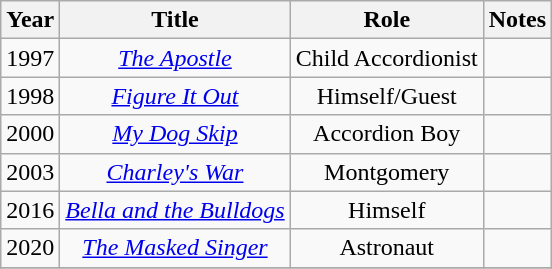<table class="wikitable" style="text-align:center;">
<tr>
<th>Year</th>
<th>Title</th>
<th>Role</th>
<th>Notes</th>
</tr>
<tr>
<td>1997</td>
<td><em><a href='#'>The Apostle</a></em></td>
<td>Child Accordionist</td>
<td></td>
</tr>
<tr>
<td>1998</td>
<td><em><a href='#'>Figure It Out</a></em></td>
<td>Himself/Guest</td>
<td></td>
</tr>
<tr>
<td>2000</td>
<td><em><a href='#'>My Dog Skip</a></em></td>
<td>Accordion Boy</td>
<td></td>
</tr>
<tr>
<td>2003</td>
<td><em><a href='#'>Charley's War</a></em></td>
<td>Montgomery</td>
<td></td>
</tr>
<tr>
<td>2016</td>
<td><em><a href='#'>Bella and the Bulldogs</a></em></td>
<td>Himself</td>
<td></td>
</tr>
<tr>
<td>2020</td>
<td><em><a href='#'>The Masked Singer</a></em></td>
<td>Astronaut</td>
<td></td>
</tr>
<tr>
</tr>
</table>
